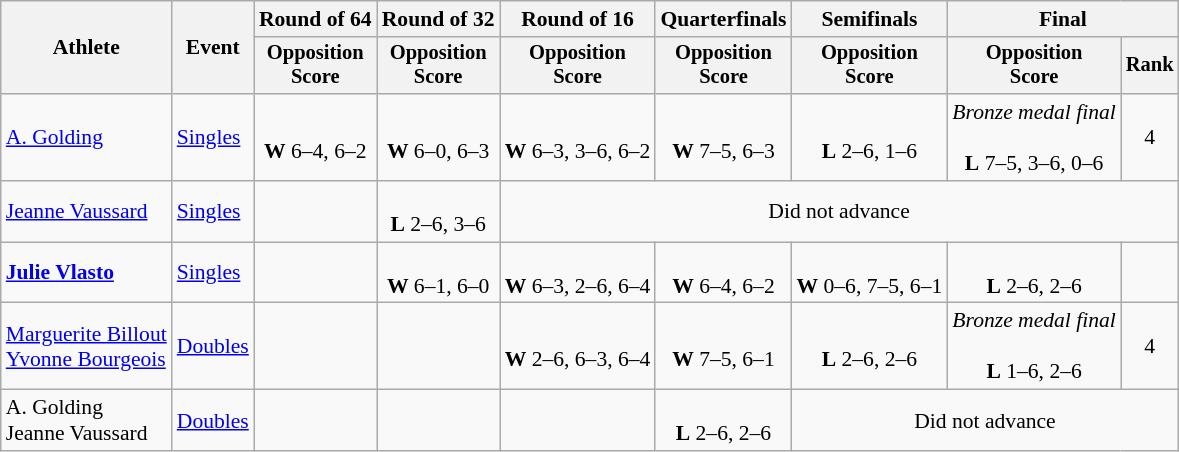<table class=wikitable style="font-size:90%">
<tr>
<th rowspan=2>Athlete</th>
<th rowspan=2>Event</th>
<th>Round of 64</th>
<th>Round of 32</th>
<th>Round of 16</th>
<th>Quarterfinals</th>
<th>Semifinals</th>
<th colspan=2>Final</th>
</tr>
<tr style="font-size:95%">
<th>Opposition<br>Score</th>
<th>Opposition<br>Score</th>
<th>Opposition<br>Score</th>
<th>Opposition<br>Score</th>
<th>Opposition<br>Score</th>
<th>Opposition<br>Score</th>
<th>Rank</th>
</tr>
<tr align=center>
<td align=left><a href='#'>A. Golding</a></td>
<td align=left><a href='#'>Singles</a></td>
<td><br> <strong>W</strong> 6–4, 6–2</td>
<td><br> <strong>W</strong> 6–0, 6–3</td>
<td><br> <strong>W</strong> 6–3, 3–6, 6–2</td>
<td><br> <strong>W</strong> 7–5, 6–3</td>
<td><br> <strong>L</strong> 2–6, 1–6</td>
<td><em>Bronze medal final</em> <br> <br> <strong>L</strong> 7–5, 3–6, 0–6</td>
<td>4</td>
</tr>
<tr align=center>
<td align=left><a href='#'>Jeanne Vaussard</a></td>
<td align=left><a href='#'>Singles</a></td>
<td></td>
<td><br> <strong>L</strong> 2–6, 3–6</td>
<td colspan=5>Did not advance</td>
</tr>
<tr align=center>
<td align=left><strong><a href='#'>Julie Vlasto</a></strong></td>
<td align=left><a href='#'>Singles</a></td>
<td></td>
<td><br> <strong>W</strong> 6–1, 6–0</td>
<td><br> <strong>W</strong> 6–3, 2–6, 6–4</td>
<td><br> <strong>W</strong> 6–4, 6–2</td>
<td><br> <strong>W</strong> 0–6, 7–5, 6–1</td>
<td><br> <strong>L</strong> 2–6, 2–6</td>
<td></td>
</tr>
<tr align=center>
<td align=left><a href='#'>Marguerite Billout</a> <br> <a href='#'>Yvonne Bourgeois</a></td>
<td align=left><a href='#'>Doubles</a></td>
<td></td>
<td></td>
<td> <br> <strong>W</strong> 2–6, 6–3, 6–4</td>
<td> <br> <strong>W</strong> 7–5, 6–1</td>
<td> <br> <strong>L</strong> 2–6, 2–6</td>
<td><em>Bronze medal final</em> <br>  <br> <strong>L</strong> 1–6, 2–6</td>
<td>4</td>
</tr>
<tr align=center>
<td align=left>A. Golding <br> Jeanne Vaussard</td>
<td align=left><a href='#'>Doubles</a></td>
<td></td>
<td></td>
<td></td>
<td> <br> <strong>L</strong> 2–6, 2–6</td>
<td colspan=3>Did not advance</td>
</tr>
</table>
